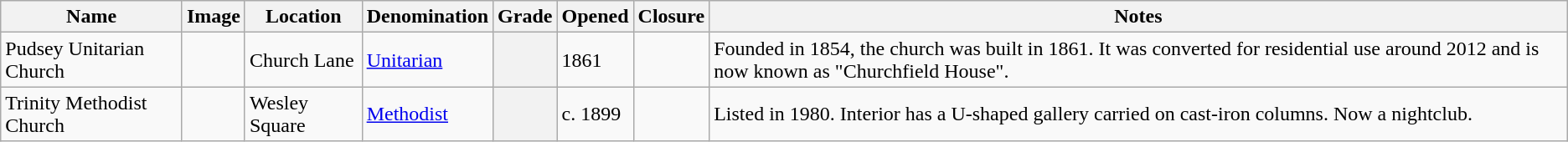<table class="wikitable sortable">
<tr>
<th>Name</th>
<th class="unsortable">Image</th>
<th>Location</th>
<th>Denomination</th>
<th>Grade</th>
<th>Opened</th>
<th>Closure</th>
<th class="unsortable">Notes</th>
</tr>
<tr>
<td>Pudsey Unitarian Church</td>
<td></td>
<td>Church Lane</td>
<td><a href='#'>Unitarian</a></td>
<th></th>
<td>1861</td>
<td></td>
<td>Founded in 1854, the church was built in 1861. It was converted for residential use around 2012 and is now known as "Churchfield House".</td>
</tr>
<tr>
<td>Trinity Methodist Church</td>
<td></td>
<td>Wesley Square</td>
<td><a href='#'>Methodist</a></td>
<th></th>
<td>c. 1899</td>
<td></td>
<td>Listed in 1980. Interior has a U-shaped gallery carried on cast-iron columns. Now a nightclub.</td>
</tr>
</table>
